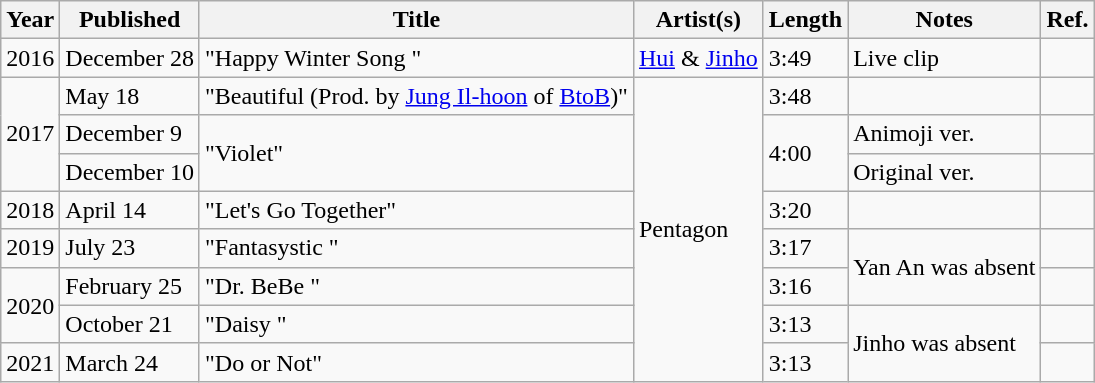<table class="wikitable">
<tr>
<th>Year</th>
<th>Published</th>
<th>Title</th>
<th>Artist(s)</th>
<th>Length</th>
<th>Notes</th>
<th>Ref.</th>
</tr>
<tr>
<td>2016</td>
<td>December 28</td>
<td>"Happy Winter Song "</td>
<td><a href='#'>Hui</a> & <a href='#'>Jinho</a></td>
<td>3:49</td>
<td>Live clip</td>
<td></td>
</tr>
<tr>
<td rowspan="3">2017</td>
<td>May 18</td>
<td>"Beautiful (Prod. by <a href='#'>Jung Il-hoon</a> of <a href='#'>BtoB</a>)"</td>
<td rowspan="8">Pentagon</td>
<td>3:48</td>
<td></td>
<td></td>
</tr>
<tr>
<td>December 9</td>
<td rowspan="2">"Violet"</td>
<td rowspan="2">4:00</td>
<td>Animoji ver.</td>
<td></td>
</tr>
<tr>
<td>December 10</td>
<td>Original ver.</td>
<td></td>
</tr>
<tr>
<td>2018</td>
<td>April 14</td>
<td>"Let's Go Together"</td>
<td>3:20</td>
<td></td>
<td></td>
</tr>
<tr>
<td>2019</td>
<td>July 23</td>
<td>"Fantasystic "</td>
<td>3:17</td>
<td rowspan="2">Yan An was absent</td>
<td></td>
</tr>
<tr>
<td rowspan="2">2020</td>
<td>February 25</td>
<td>"Dr. BeBe "</td>
<td>3:16</td>
<td></td>
</tr>
<tr>
<td>October 21</td>
<td>"Daisy "</td>
<td>3:13</td>
<td rowspan="2">Jinho was absent</td>
<td></td>
</tr>
<tr>
<td>2021</td>
<td>March 24</td>
<td>"Do or Not"</td>
<td>3:13</td>
<td></td>
</tr>
</table>
